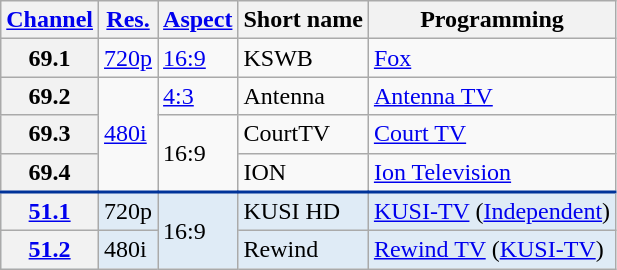<table class="wikitable">
<tr>
<th scope = "col"><a href='#'>Channel</a></th>
<th scope = "col"><a href='#'>Res.</a></th>
<th scope = "col"><a href='#'>Aspect</a></th>
<th scope = "col">Short name</th>
<th scope = "col">Programming</th>
</tr>
<tr>
<th scope = "col">69.1</th>
<td><a href='#'>720p</a></td>
<td><a href='#'>16:9</a></td>
<td>KSWB</td>
<td><a href='#'>Fox</a></td>
</tr>
<tr>
<th scope = "col">69.2</th>
<td rowspan=3><a href='#'>480i</a></td>
<td><a href='#'>4:3</a></td>
<td>Antenna</td>
<td><a href='#'>Antenna TV</a></td>
</tr>
<tr>
<th scope = "col">69.3</th>
<td rowspan=2>16:9</td>
<td>CourtTV</td>
<td><a href='#'>Court TV</a></td>
</tr>
<tr>
<th scope = "col">69.4</th>
<td>ION</td>
<td><a href='#'>Ion Television</a></td>
</tr>
<tr style="background-color:#DFEBF6; border-top: 2px solid #003399;">
<th scope = "row"><a href='#'>51.1</a></th>
<td>720p</td>
<td rowspan=2>16:9</td>
<td>KUSI HD</td>
<td><a href='#'>KUSI-TV</a> (<a href='#'>Independent</a>)</td>
</tr>
<tr style="background-color:#DFEBF6;">
<th scope = "row"><a href='#'>51.2</a></th>
<td>480i</td>
<td>Rewind</td>
<td><a href='#'>Rewind TV</a> (<a href='#'>KUSI-TV</a>)</td>
</tr>
</table>
